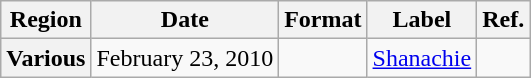<table class="wikitable plainrowheaders">
<tr>
<th scope="col">Region</th>
<th scope="col">Date</th>
<th scope="col">Format</th>
<th scope="col">Label</th>
<th scope="col">Ref.</th>
</tr>
<tr>
<th scope="row">Various</th>
<td rowspan="3">February 23, 2010</td>
<td></td>
<td rowspan="3"><a href='#'>Shanachie</a></td>
<td></td>
</tr>
</table>
